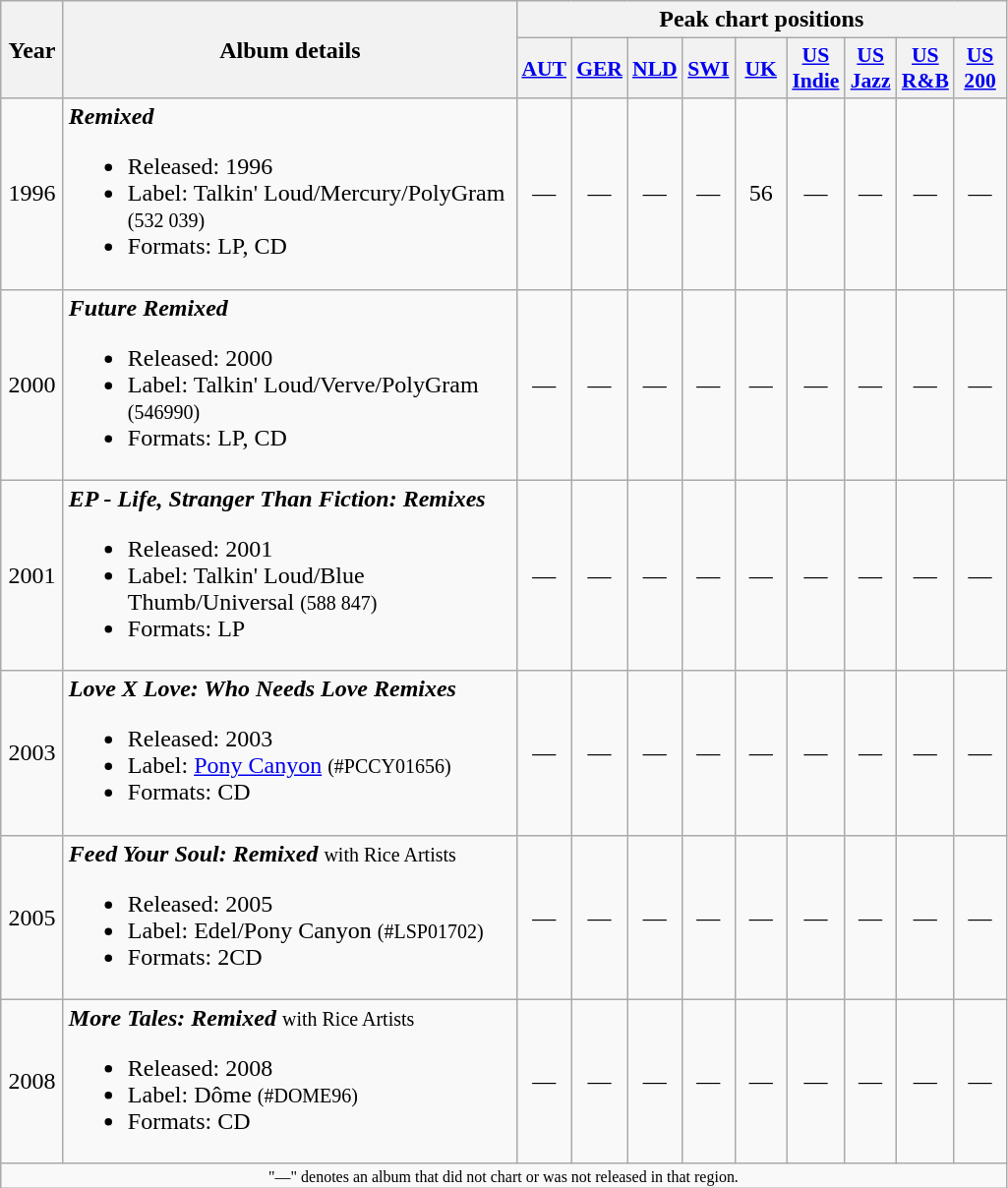<table class="wikitable" style="text-align:center">
<tr>
<th width="35" rowspan="2">Year</th>
<th width="300" rowspan="2">Album details</th>
<th colspan="9">Peak chart positions</th>
</tr>
<tr>
<th style="width:2em;font-size:90%;"><a href='#'>AUT</a></th>
<th style="width:2em;font-size:90%;"><a href='#'>GER</a></th>
<th style="width:2em;font-size:90%;"><a href='#'>NLD</a></th>
<th style="width:2em;font-size:90%;"><a href='#'>SWI</a></th>
<th style="width:2em;font-size:90%;"><a href='#'>UK</a> <br></th>
<th style="width:2em;font-size:90%;"><a href='#'>US Indie</a></th>
<th style="width:2em;font-size:90%;"><a href='#'>US Jazz</a></th>
<th style="width:2em;font-size:90%;"><a href='#'>US R&B</a></th>
<th style="width:2em;font-size:90%;"><a href='#'>US 200</a></th>
</tr>
<tr>
<td>1996</td>
<td align="left"><strong><em>Remixed</em></strong><br><ul><li>Released: 1996</li><li>Label: Talkin' Loud/Mercury/PolyGram <small>(532 039)</small></li><li>Formats: LP, CD</li></ul></td>
<td>—</td>
<td>—</td>
<td>—</td>
<td>—</td>
<td>56</td>
<td>—</td>
<td>—</td>
<td>—</td>
<td>—</td>
</tr>
<tr>
<td>2000</td>
<td align="left"><strong><em>Future Remixed</em></strong><br><ul><li>Released: 2000</li><li>Label: Talkin' Loud/Verve/PolyGram <small>(546990)</small></li><li>Formats: LP, CD</li></ul></td>
<td>—</td>
<td>—</td>
<td>—</td>
<td>—</td>
<td>—</td>
<td>—</td>
<td>—</td>
<td>—</td>
<td>—</td>
</tr>
<tr>
<td>2001</td>
<td align="left"><strong><em>EP - Life, Stranger Than Fiction: Remixes</em></strong><br><ul><li>Released: 2001</li><li>Label: Talkin' Loud/Blue Thumb/Universal <small>(588 847)</small></li><li>Formats: LP</li></ul></td>
<td>—</td>
<td>—</td>
<td>—</td>
<td>—</td>
<td>—</td>
<td>—</td>
<td>—</td>
<td>—</td>
<td>—</td>
</tr>
<tr>
<td>2003</td>
<td align="left"><strong><em>Love X Love: Who Needs Love Remixes</em></strong><br><ul><li>Released: 2003</li><li>Label: <a href='#'>Pony Canyon</a> <small>(#PCCY01656)</small></li><li>Formats: CD</li></ul></td>
<td>—</td>
<td>—</td>
<td>—</td>
<td>—</td>
<td>—</td>
<td>—</td>
<td>—</td>
<td>—</td>
<td>—</td>
</tr>
<tr>
<td>2005</td>
<td align="left"><strong><em>Feed Your Soul: Remixed</em></strong> <small>with Rice Artists</small><br><ul><li>Released: 2005</li><li>Label: Edel/Pony Canyon <small>(#LSP01702)</small></li><li>Formats: 2CD</li></ul></td>
<td>—</td>
<td>—</td>
<td>—</td>
<td>—</td>
<td>—</td>
<td>—</td>
<td>—</td>
<td>—</td>
<td>—</td>
</tr>
<tr>
<td>2008</td>
<td align="left"><strong><em>More Tales: Remixed</em></strong> <small>with Rice Artists</small><br><ul><li>Released: 2008</li><li>Label: Dôme <small>(#DOME96)</small></li><li>Formats: CD</li></ul></td>
<td>—</td>
<td>—</td>
<td>—</td>
<td>—</td>
<td>—</td>
<td>—</td>
<td>—</td>
<td>—</td>
<td>—</td>
</tr>
<tr>
<td colspan="11" style="font-size: 8pt">"—" denotes an album that did not chart or was not released in that region.</td>
</tr>
</table>
